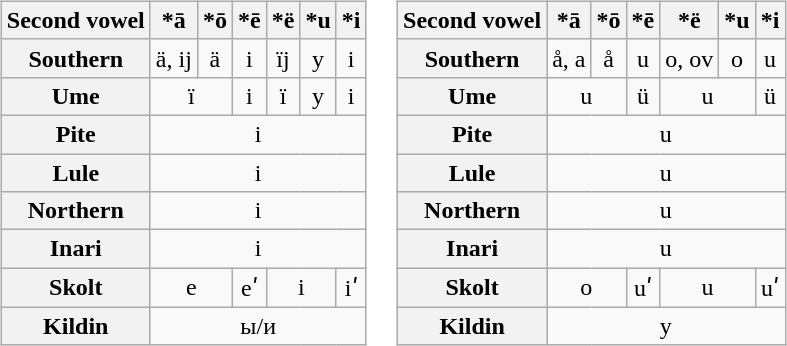<table>
<tr>
<td><br><table class="wikitable" style="text-align: center;">
<tr>
<th>Second vowel</th>
<th>*ā</th>
<th>*ō</th>
<th>*ē</th>
<th>*ë</th>
<th>*u</th>
<th>*i</th>
</tr>
<tr>
<th>Southern</th>
<td>ä, ij</td>
<td>ä</td>
<td>i</td>
<td>ïj</td>
<td>y</td>
<td>i</td>
</tr>
<tr>
<th>Ume</th>
<td colspan="2">ï</td>
<td>i</td>
<td>ï</td>
<td>y</td>
<td>i</td>
</tr>
<tr>
<th>Pite</th>
<td colspan="6">i</td>
</tr>
<tr>
<th>Lule</th>
<td colspan="6">i</td>
</tr>
<tr>
<th>Northern</th>
<td colspan="6">i</td>
</tr>
<tr>
<th>Inari</th>
<td colspan="6">i</td>
</tr>
<tr>
<th>Skolt</th>
<td colspan="2">e</td>
<td>eʹ</td>
<td colspan="2">i</td>
<td>iʹ</td>
</tr>
<tr>
<th>Kildin</th>
<td colspan="6">ы/и</td>
</tr>
</table>
</td>
<td><br><table class="wikitable" style="text-align: center;">
<tr>
<th>Second vowel</th>
<th>*ā</th>
<th>*ō</th>
<th>*ē</th>
<th>*ë</th>
<th>*u</th>
<th>*i</th>
</tr>
<tr>
<th>Southern</th>
<td>å, a</td>
<td>å</td>
<td>u</td>
<td>o, ov</td>
<td>o</td>
<td>u</td>
</tr>
<tr>
<th>Ume</th>
<td colspan="2">u</td>
<td>ü</td>
<td colspan="2">u</td>
<td>ü</td>
</tr>
<tr>
<th>Pite</th>
<td colspan="6">u</td>
</tr>
<tr>
<th>Lule</th>
<td colspan="6">u</td>
</tr>
<tr>
<th>Northern</th>
<td colspan="6">u</td>
</tr>
<tr>
<th>Inari</th>
<td colspan="6">u</td>
</tr>
<tr>
<th>Skolt</th>
<td colspan="2">o</td>
<td>uʹ</td>
<td colspan="2">u</td>
<td>uʹ</td>
</tr>
<tr>
<th>Kildin</th>
<td colspan="6">у</td>
</tr>
</table>
</td>
</tr>
</table>
